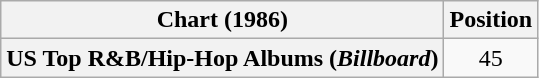<table class="wikitable plainrowheaders" style="text-align:center">
<tr>
<th scope="col">Chart (1986)</th>
<th scope="col">Position</th>
</tr>
<tr>
<th scope="row">US Top R&B/Hip-Hop Albums (<em>Billboard</em>)</th>
<td>45</td>
</tr>
</table>
